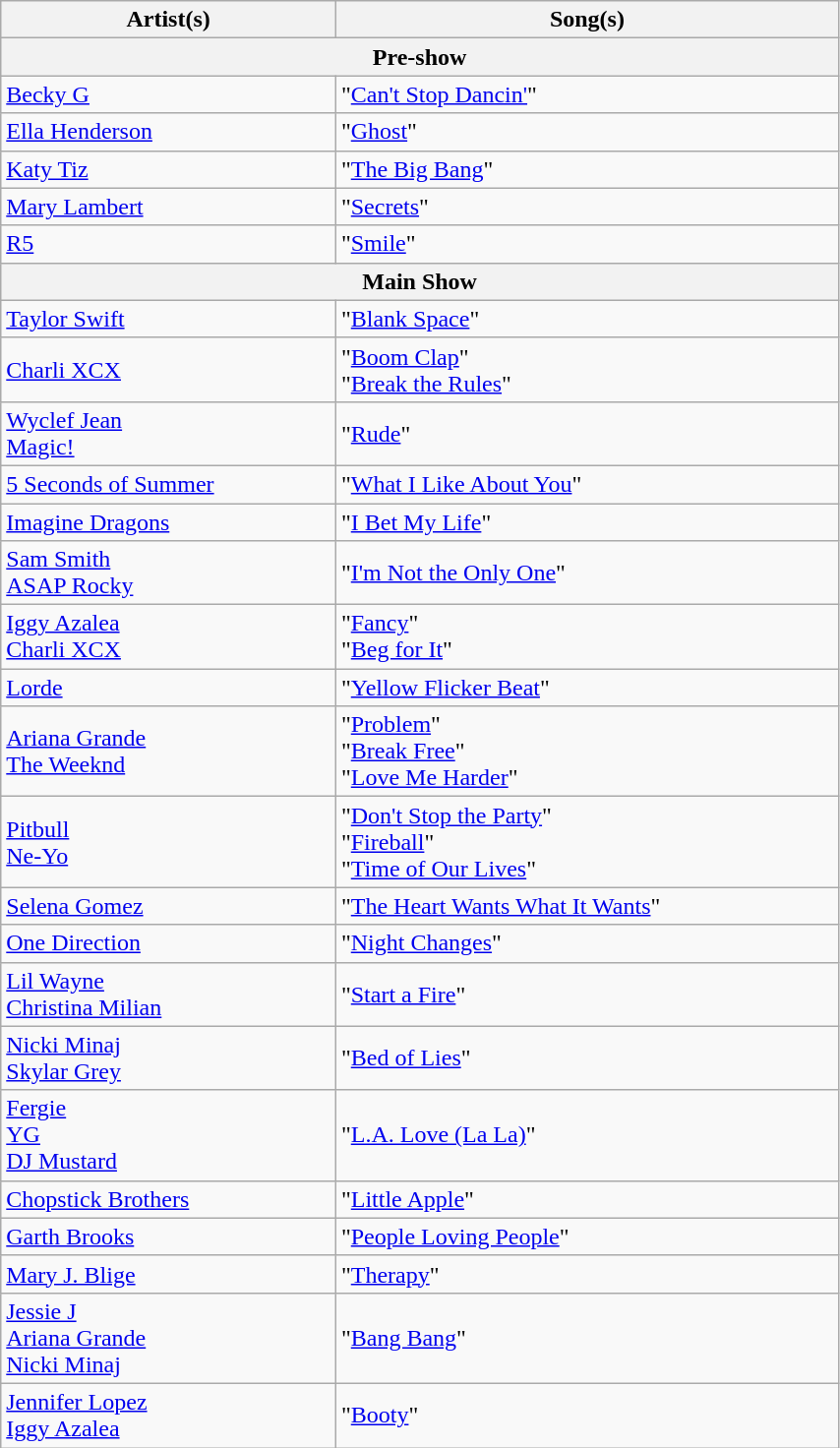<table class="wikitable" width="45%">
<tr>
<th width="40%">Artist(s)</th>
<th width="60%">Song(s)</th>
</tr>
<tr>
<th colspan=2>Pre-show</th>
</tr>
<tr>
<td><a href='#'>Becky G</a></td>
<td>"<a href='#'>Can't Stop Dancin'</a>"</td>
</tr>
<tr>
<td><a href='#'>Ella Henderson</a></td>
<td>"<a href='#'>Ghost</a>"</td>
</tr>
<tr>
<td><a href='#'>Katy Tiz</a></td>
<td>"<a href='#'>The Big Bang</a>"</td>
</tr>
<tr>
<td><a href='#'>Mary Lambert</a></td>
<td>"<a href='#'>Secrets</a>"</td>
</tr>
<tr>
<td><a href='#'>R5</a></td>
<td>"<a href='#'>Smile</a>"</td>
</tr>
<tr>
<th colspan="2">Main Show</th>
</tr>
<tr>
<td><a href='#'>Taylor Swift</a></td>
<td>"<a href='#'>Blank Space</a>"</td>
</tr>
<tr>
<td><a href='#'>Charli XCX</a></td>
<td>"<a href='#'>Boom Clap</a>"<br>"<a href='#'>Break the Rules</a>"</td>
</tr>
<tr>
<td><a href='#'>Wyclef Jean</a><br><a href='#'>Magic!</a></td>
<td>"<a href='#'>Rude</a>"</td>
</tr>
<tr>
<td><a href='#'>5 Seconds of Summer</a></td>
<td>"<a href='#'>What I Like About You</a>"</td>
</tr>
<tr>
<td><a href='#'>Imagine Dragons</a></td>
<td>"<a href='#'>I Bet My Life</a>"</td>
</tr>
<tr>
<td><a href='#'>Sam Smith</a><br><a href='#'>ASAP Rocky</a></td>
<td>"<a href='#'>I'm Not the Only One</a>"</td>
</tr>
<tr>
<td><a href='#'>Iggy Azalea</a><br><a href='#'>Charli XCX</a></td>
<td>"<a href='#'>Fancy</a>"<br>"<a href='#'>Beg for It</a>"</td>
</tr>
<tr>
<td><a href='#'>Lorde</a></td>
<td>"<a href='#'>Yellow Flicker Beat</a>"</td>
</tr>
<tr>
<td><a href='#'>Ariana Grande</a><br><a href='#'>The Weeknd</a></td>
<td>"<a href='#'>Problem</a>"<br>"<a href='#'>Break Free</a>"<br>"<a href='#'>Love Me Harder</a>"</td>
</tr>
<tr>
<td><a href='#'>Pitbull</a><br><a href='#'>Ne-Yo</a></td>
<td>"<a href='#'>Don't Stop the Party</a>"<br>"<a href='#'>Fireball</a>"<br>"<a href='#'>Time of Our Lives</a>"</td>
</tr>
<tr>
<td><a href='#'>Selena Gomez</a></td>
<td>"<a href='#'>The Heart Wants What It Wants</a>"</td>
</tr>
<tr>
<td><a href='#'>One Direction</a></td>
<td>"<a href='#'>Night Changes</a>"</td>
</tr>
<tr>
<td><a href='#'>Lil Wayne</a><br><a href='#'>Christina Milian</a></td>
<td>"<a href='#'>Start a Fire</a>"</td>
</tr>
<tr>
<td><a href='#'>Nicki Minaj</a><br><a href='#'>Skylar Grey</a></td>
<td>"<a href='#'>Bed of Lies</a>"</td>
</tr>
<tr>
<td><a href='#'>Fergie</a><br><a href='#'>YG</a><br><a href='#'>DJ Mustard</a></td>
<td>"<a href='#'>L.A. Love (La La)</a>"</td>
</tr>
<tr>
<td><a href='#'>Chopstick Brothers</a></td>
<td>"<a href='#'>Little Apple</a>"</td>
</tr>
<tr>
<td><a href='#'>Garth Brooks</a></td>
<td>"<a href='#'>People Loving People</a>"</td>
</tr>
<tr>
<td><a href='#'>Mary J. Blige</a></td>
<td>"<a href='#'>Therapy</a>"</td>
</tr>
<tr>
<td><a href='#'>Jessie J</a><br><a href='#'>Ariana Grande</a><br><a href='#'>Nicki Minaj</a></td>
<td>"<a href='#'>Bang Bang</a>"</td>
</tr>
<tr>
<td><a href='#'>Jennifer Lopez</a><br><a href='#'>Iggy Azalea</a></td>
<td>"<a href='#'>Booty</a>"</td>
</tr>
</table>
